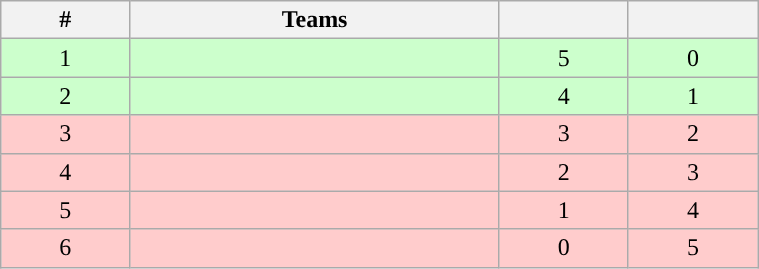<table class="wikitable" width="40%" style="text-align:center;">
<tr>
<th width="7%">#</th>
<th width="20%">Teams</th>
<th width="7%"></th>
<th width="7%"></th>
</tr>
<tr bgcolor="#cfc">
<td>1</td>
<td align="left"></td>
<td>5</td>
<td>0</td>
</tr>
<tr bgcolor="#cfc">
<td>2</td>
<td align="left"></td>
<td>4</td>
<td>1</td>
</tr>
<tr bgcolor=#fcc>
<td>3</td>
<td align="left"></td>
<td>3</td>
<td>2</td>
</tr>
<tr bgcolor=#fcc>
<td>4</td>
<td align="left"></td>
<td>2</td>
<td>3</td>
</tr>
<tr bgcolor=#fcc>
<td>5</td>
<td align="left"></td>
<td>1</td>
<td>4</td>
</tr>
<tr bgcolor=#fcc>
<td>6</td>
<td align="left"></td>
<td>0</td>
<td>5</td>
</tr>
</table>
